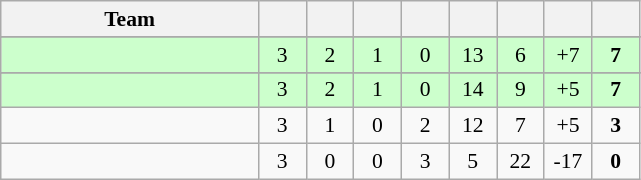<table class="wikitable" style="text-align: center; font-size: 90%;">
<tr>
<th width="165">Team</th>
<th width="25"></th>
<th width="25"></th>
<th width="25"></th>
<th width="25"></th>
<th width="25"></th>
<th width="25"></th>
<th width="25"></th>
<th width="25"><br></th>
</tr>
<tr align="center">
</tr>
<tr bgcolor=#ccffcc>
<td style="text-align:left;"></td>
<td>3</td>
<td>2</td>
<td>1</td>
<td>0</td>
<td>13</td>
<td>6</td>
<td>+7</td>
<td><strong>7</strong></td>
</tr>
<tr align=center>
</tr>
<tr bgcolor=#ccffcc>
<td style="text-align:left;"></td>
<td>3</td>
<td>2</td>
<td>1</td>
<td>0</td>
<td>14</td>
<td>9</td>
<td>+5</td>
<td><strong>7</strong></td>
</tr>
<tr align=center>
<td style="text-align:left;"></td>
<td>3</td>
<td>1</td>
<td>0</td>
<td>2</td>
<td>12</td>
<td>7</td>
<td>+5</td>
<td><strong>3</strong></td>
</tr>
<tr align="center">
<td style="text-align:left;"></td>
<td>3</td>
<td>0</td>
<td>0</td>
<td>3</td>
<td>5</td>
<td>22</td>
<td>-17</td>
<td><strong>0</strong></td>
</tr>
</table>
